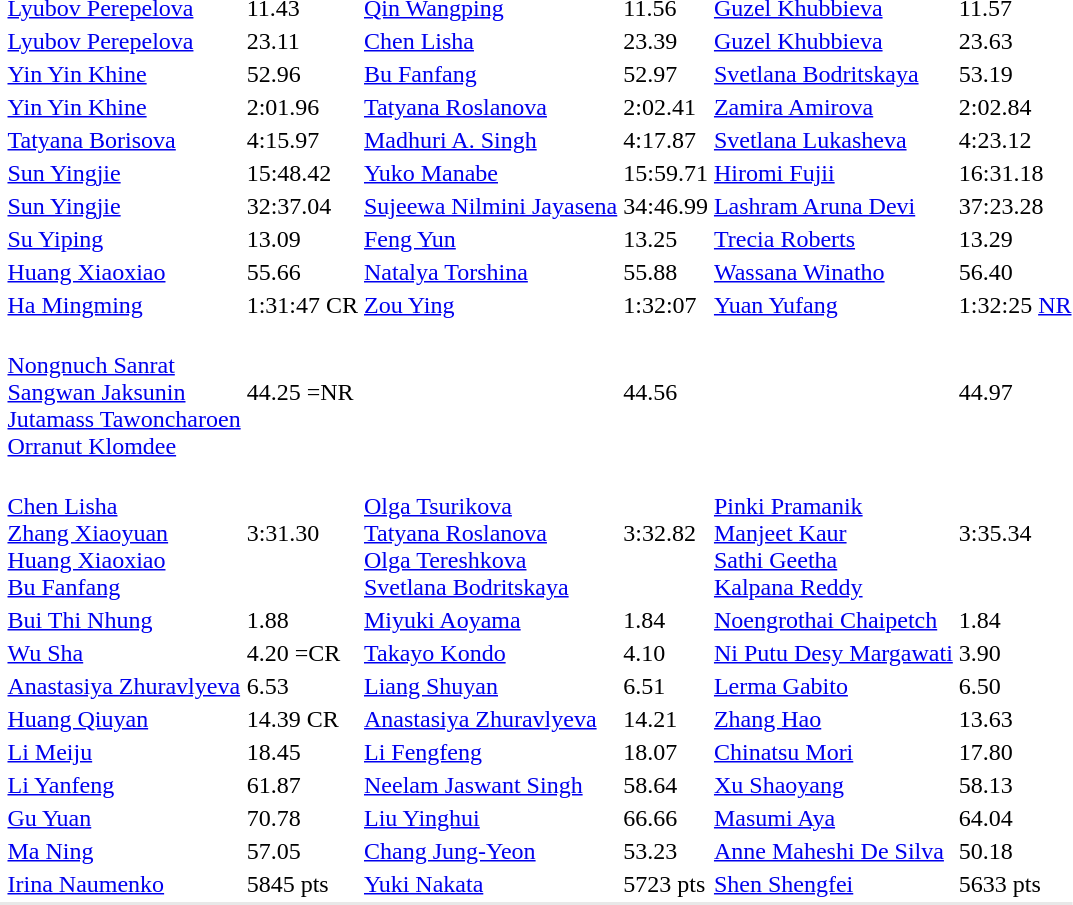<table>
<tr>
<td></td>
<td><a href='#'>Lyubov Perepelova</a> <br> </td>
<td>11.43</td>
<td><a href='#'>Qin Wangping</a> <br> </td>
<td>11.56</td>
<td><a href='#'>Guzel Khubbieva</a> <br> </td>
<td>11.57</td>
</tr>
<tr>
<td></td>
<td><a href='#'>Lyubov Perepelova</a> <br> </td>
<td>23.11</td>
<td><a href='#'>Chen Lisha</a> <br> </td>
<td>23.39</td>
<td><a href='#'>Guzel Khubbieva</a> <br> </td>
<td>23.63</td>
</tr>
<tr>
<td></td>
<td><a href='#'>Yin Yin Khine</a>  <br> </td>
<td>52.96</td>
<td><a href='#'>Bu Fanfang</a>  <br> </td>
<td>52.97</td>
<td><a href='#'>Svetlana Bodritskaya</a>  <br> </td>
<td>53.19</td>
</tr>
<tr>
<td></td>
<td><a href='#'>Yin Yin Khine</a>  <br> </td>
<td>2:01.96</td>
<td><a href='#'>Tatyana Roslanova</a> <br> </td>
<td>2:02.41</td>
<td><a href='#'>Zamira Amirova</a> <br> </td>
<td>2:02.84</td>
</tr>
<tr>
<td></td>
<td><a href='#'>Tatyana Borisova</a> <br> </td>
<td>4:15.97</td>
<td><a href='#'>Madhuri A. Singh</a>  <br> </td>
<td>4:17.87</td>
<td><a href='#'>Svetlana Lukasheva</a>  <br> </td>
<td>4:23.12</td>
</tr>
<tr>
<td></td>
<td><a href='#'>Sun Yingjie</a> <br> </td>
<td>15:48.42</td>
<td><a href='#'>Yuko Manabe</a> <br> </td>
<td>15:59.71</td>
<td><a href='#'>Hiromi Fujii</a> <br> </td>
<td>16:31.18</td>
</tr>
<tr>
<td></td>
<td><a href='#'>Sun Yingjie</a> <br> </td>
<td>32:37.04</td>
<td><a href='#'>Sujeewa Nilmini Jayasena</a> <br> </td>
<td>34:46.99</td>
<td><a href='#'>Lashram Aruna Devi</a> <br> </td>
<td>37:23.28</td>
</tr>
<tr>
<td></td>
<td><a href='#'>Su Yiping</a> <br> </td>
<td>13.09</td>
<td><a href='#'>Feng Yun</a> <br> </td>
<td>13.25</td>
<td><a href='#'>Trecia Roberts</a> <br> </td>
<td>13.29</td>
</tr>
<tr>
<td></td>
<td><a href='#'>Huang Xiaoxiao</a> <br> </td>
<td>55.66</td>
<td><a href='#'>Natalya Torshina</a> <br> </td>
<td>55.88</td>
<td><a href='#'>Wassana Winatho</a> <br> </td>
<td>56.40</td>
</tr>
<tr>
<td></td>
<td><a href='#'>Ha Mingming</a> <br> </td>
<td>1:31:47 CR</td>
<td><a href='#'>Zou Ying</a> <br> </td>
<td>1:32:07</td>
<td><a href='#'>Yuan Yufang</a> <br> </td>
<td>1:32:25 <a href='#'>NR</a></td>
</tr>
<tr>
<td></td>
<td><br><a href='#'>Nongnuch Sanrat</a><br><a href='#'>Sangwan Jaksunin</a><br><a href='#'>Jutamass Tawoncharoen</a><br><a href='#'>Orranut Klomdee</a></td>
<td>44.25 =NR</td>
<td></td>
<td>44.56</td>
<td></td>
<td>44.97</td>
</tr>
<tr>
<td></td>
<td><br><a href='#'>Chen Lisha</a><br><a href='#'>Zhang Xiaoyuan</a><br><a href='#'>Huang Xiaoxiao</a><br><a href='#'>Bu Fanfang</a></td>
<td>3:31.30</td>
<td><br><a href='#'>Olga Tsurikova</a><br><a href='#'>Tatyana Roslanova</a><br><a href='#'>Olga Tereshkova</a><br><a href='#'>Svetlana Bodritskaya</a></td>
<td>3:32.82</td>
<td><br><a href='#'>Pinki Pramanik</a><br><a href='#'>Manjeet Kaur</a><br><a href='#'>Sathi Geetha</a><br><a href='#'>Kalpana Reddy</a></td>
<td>3:35.34</td>
</tr>
<tr>
<td></td>
<td><a href='#'>Bui Thi Nhung</a> <br> </td>
<td>1.88</td>
<td><a href='#'>Miyuki Aoyama</a>  <br> </td>
<td>1.84</td>
<td><a href='#'>Noengrothai Chaipetch</a> <br></td>
<td>1.84</td>
</tr>
<tr>
<td></td>
<td><a href='#'>Wu Sha</a> <br> </td>
<td>4.20 =CR</td>
<td><a href='#'>Takayo Kondo</a> <br> </td>
<td>4.10</td>
<td><a href='#'>Ni Putu Desy Margawati</a> <br> </td>
<td>3.90</td>
</tr>
<tr>
<td></td>
<td><a href='#'>Anastasiya Zhuravlyeva</a> <br> </td>
<td>6.53</td>
<td><a href='#'>Liang Shuyan</a> <br> </td>
<td>6.51</td>
<td><a href='#'>Lerma Gabito</a> <br> </td>
<td>6.50</td>
</tr>
<tr>
<td></td>
<td><a href='#'>Huang Qiuyan</a> <br> </td>
<td>14.39 CR</td>
<td><a href='#'>Anastasiya Zhuravlyeva</a> <br> </td>
<td>14.21</td>
<td><a href='#'>Zhang Hao</a>  <br> </td>
<td>13.63</td>
</tr>
<tr>
<td></td>
<td><a href='#'>Li Meiju</a> <br> </td>
<td>18.45</td>
<td><a href='#'>Li Fengfeng</a> <br> </td>
<td>18.07</td>
<td><a href='#'>Chinatsu Mori</a> <br> </td>
<td>17.80</td>
</tr>
<tr>
<td></td>
<td><a href='#'>Li Yanfeng</a> <br> </td>
<td>61.87</td>
<td><a href='#'>Neelam Jaswant Singh</a> <br> </td>
<td>58.64</td>
<td><a href='#'>Xu Shaoyang</a> <br> </td>
<td>58.13</td>
</tr>
<tr>
<td></td>
<td><a href='#'>Gu Yuan</a> <br> </td>
<td>70.78</td>
<td><a href='#'>Liu Yinghui</a> <br> </td>
<td>66.66</td>
<td><a href='#'>Masumi Aya</a> <br> </td>
<td>64.04</td>
</tr>
<tr>
<td></td>
<td><a href='#'>Ma Ning</a> <br> </td>
<td>57.05</td>
<td><a href='#'>Chang Jung-Yeon</a> <br> </td>
<td>53.23</td>
<td><a href='#'>Anne Maheshi De Silva</a> <br> </td>
<td>50.18</td>
</tr>
<tr>
<td></td>
<td><a href='#'>Irina Naumenko</a> <br> </td>
<td>5845 pts</td>
<td><a href='#'>Yuki Nakata</a> <br> </td>
<td>5723 pts</td>
<td><a href='#'>Shen Shengfei</a>  <br> </td>
<td>5633 pts</td>
</tr>
<tr bgcolor= e8e8e8>
<td colspan=7></td>
</tr>
</table>
